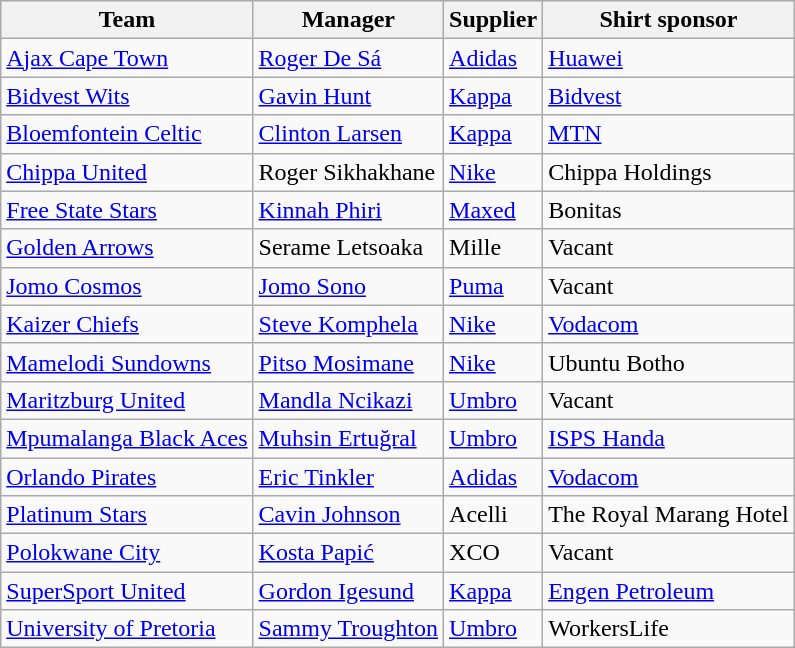<table class="wikitable">
<tr>
<th>Team</th>
<th>Manager</th>
<th>Supplier</th>
<th>Shirt sponsor</th>
</tr>
<tr>
<td><a href='#'>Ajax Cape Town</a></td>
<td> <a href='#'>Roger De Sá</a></td>
<td><a href='#'>Adidas</a></td>
<td><a href='#'>Huawei</a></td>
</tr>
<tr>
<td><a href='#'>Bidvest Wits</a></td>
<td> <a href='#'>Gavin Hunt</a></td>
<td><a href='#'>Kappa</a></td>
<td><a href='#'>Bidvest</a></td>
</tr>
<tr>
<td><a href='#'>Bloemfontein Celtic</a></td>
<td> <a href='#'>Clinton Larsen</a></td>
<td><a href='#'>Kappa</a></td>
<td><a href='#'>MTN</a></td>
</tr>
<tr>
<td><a href='#'>Chippa United</a></td>
<td> Roger Sikhakhane</td>
<td><a href='#'>Nike</a></td>
<td>Chippa Holdings</td>
</tr>
<tr>
<td><a href='#'>Free State Stars</a></td>
<td> <a href='#'>Kinnah Phiri</a></td>
<td><a href='#'>Maxed</a></td>
<td>Bonitas</td>
</tr>
<tr>
<td><a href='#'>Golden Arrows</a></td>
<td>  Serame Letsoaka</td>
<td>Mille</td>
<td>Vacant</td>
</tr>
<tr>
<td><a href='#'>Jomo Cosmos</a></td>
<td>  <a href='#'>Jomo Sono</a></td>
<td><a href='#'>Puma</a></td>
<td>Vacant</td>
</tr>
<tr>
<td><a href='#'>Kaizer Chiefs</a></td>
<td>  <a href='#'>Steve Komphela</a></td>
<td><a href='#'>Nike</a></td>
<td><a href='#'>Vodacom</a></td>
</tr>
<tr>
<td><a href='#'>Mamelodi Sundowns</a></td>
<td> <a href='#'>Pitso Mosimane</a></td>
<td><a href='#'>Nike</a></td>
<td>Ubuntu Botho</td>
</tr>
<tr>
<td><a href='#'>Maritzburg United</a></td>
<td> <a href='#'>Mandla Ncikazi</a></td>
<td><a href='#'>Umbro</a></td>
<td>Vacant</td>
</tr>
<tr>
<td><a href='#'>Mpumalanga Black Aces</a></td>
<td> <a href='#'>Muhsin Ertuğral</a></td>
<td><a href='#'>Umbro</a></td>
<td><a href='#'>ISPS Handa</a></td>
</tr>
<tr>
<td><a href='#'>Orlando Pirates</a></td>
<td> <a href='#'>Eric Tinkler</a></td>
<td><a href='#'>Adidas</a></td>
<td><a href='#'>Vodacom</a></td>
</tr>
<tr>
<td><a href='#'>Platinum Stars</a></td>
<td> <a href='#'>Cavin Johnson</a></td>
<td>Acelli</td>
<td>The Royal Marang Hotel</td>
</tr>
<tr>
<td><a href='#'>Polokwane City</a></td>
<td> <a href='#'>Kosta Papić</a></td>
<td>XCO</td>
<td>Vacant</td>
</tr>
<tr>
<td><a href='#'>SuperSport United</a></td>
<td> <a href='#'>Gordon Igesund</a></td>
<td><a href='#'>Kappa</a></td>
<td><a href='#'>Engen Petroleum</a></td>
</tr>
<tr>
<td><a href='#'>University of Pretoria</a></td>
<td> <a href='#'>Sammy Troughton</a></td>
<td><a href='#'>Umbro</a></td>
<td>WorkersLife</td>
</tr>
</table>
